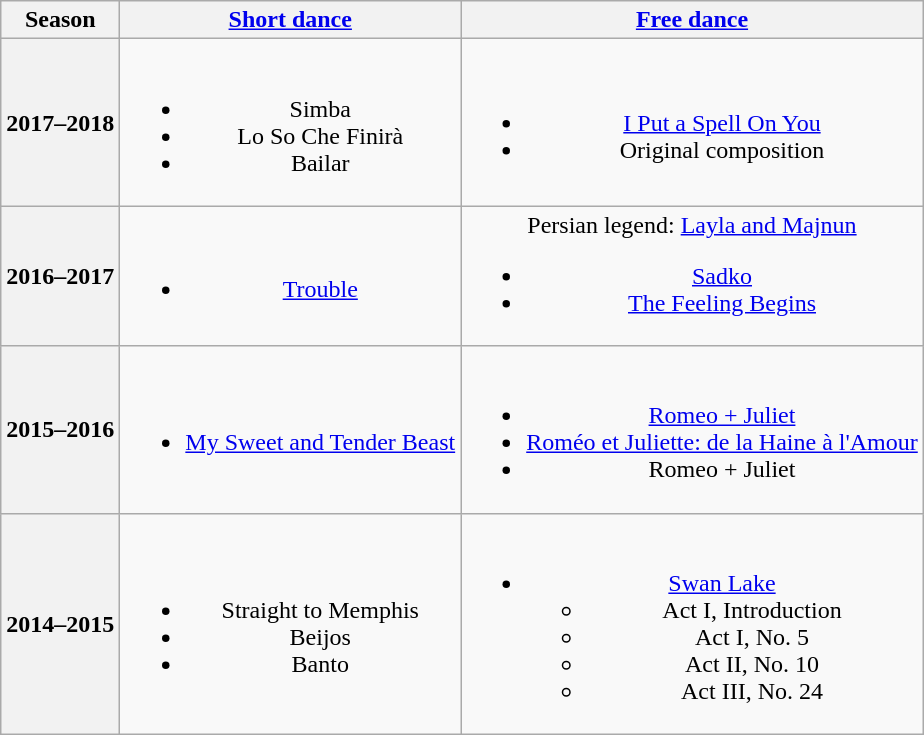<table class=wikitable style=text-align:center>
<tr>
<th>Season</th>
<th><a href='#'>Short dance</a></th>
<th><a href='#'>Free dance</a></th>
</tr>
<tr>
<th>2017–2018 <br></th>
<td><br><ul><li> Simba <br></li><li> Lo So Che Finirà <br></li><li> Bailar <br></li></ul></td>
<td><br><ul><li><a href='#'>I Put a Spell On You</a> <br></li><li>Original composition <br></li></ul></td>
</tr>
<tr>
<th>2016–2017 <br> </th>
<td><br><ul><li> <a href='#'>Trouble</a> <br></li></ul></td>
<td>Persian legend: <a href='#'>Layla and Majnun</a><br><ul><li><a href='#'>Sadko</a> <br></li><li><a href='#'>The Feeling Begins</a> <br></li></ul></td>
</tr>
<tr>
<th>2015–2016 <br> </th>
<td><br><ul><li><a href='#'>My Sweet and Tender Beast</a> <br></li></ul></td>
<td><br><ul><li><a href='#'>Romeo + Juliet</a> <br></li><li><a href='#'>Roméo et Juliette: de la Haine à l'Amour</a> <br></li><li>Romeo + Juliet <br></li></ul></td>
</tr>
<tr>
<th>2014–2015 <br> </th>
<td><br><ul><li>Straight to Memphis <br></li><li>Beijos <br></li><li>Banto <br></li></ul></td>
<td><br><ul><li><a href='#'>Swan Lake</a> <br><ul><li>Act I, Introduction</li><li>Act I, No. 5</li><li>Act II, No. 10</li><li>Act III, No. 24</li></ul></li></ul></td>
</tr>
</table>
